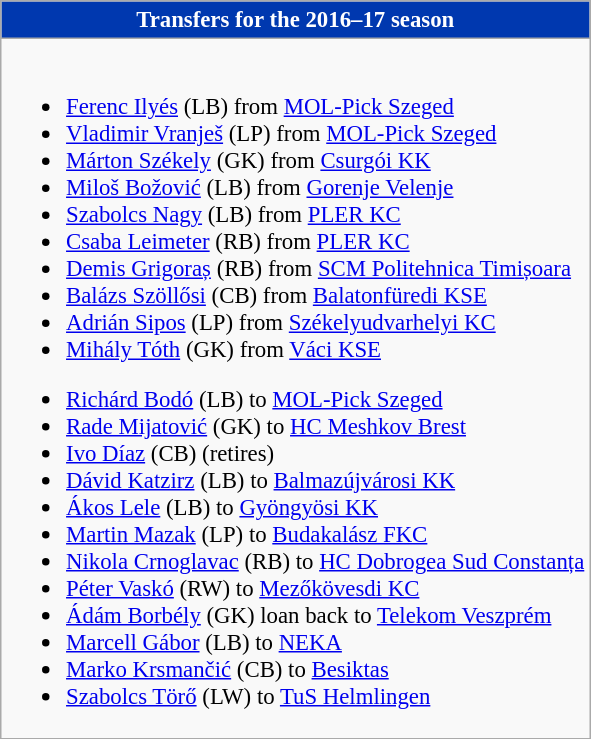<table class="wikitable collapsible collapsed" style="font-size:95%">
<tr>
<th style="color:#FFFFFF; background:#0038af"> <strong>Transfers for the 2016–17 season</strong></th>
</tr>
<tr>
<td><br>
<ul><li> <a href='#'>Ferenc Ilyés</a> (LB) from  <a href='#'>MOL-Pick Szeged</a></li><li> <a href='#'>Vladimir Vranješ</a> (LP) from  <a href='#'>MOL-Pick Szeged</a></li><li> <a href='#'>Márton Székely</a> (GK) from  <a href='#'>Csurgói KK</a></li><li> <a href='#'>Miloš Božović</a> (LB) from  <a href='#'>Gorenje Velenje</a></li><li> <a href='#'>Szabolcs Nagy</a> (LB) from  <a href='#'>PLER KC</a></li><li> <a href='#'>Csaba Leimeter</a> (RB) from  <a href='#'>PLER KC</a></li><li> <a href='#'>Demis Grigoraș</a> (RB) from  <a href='#'>SCM Politehnica Timișoara</a></li><li> <a href='#'>Balázs Szöllősi</a> (CB) from  <a href='#'>Balatonfüredi KSE</a></li><li> <a href='#'>Adrián Sipos</a> (LP) from  <a href='#'>Székelyudvarhelyi KC</a></li><li>  <a href='#'>Mihály Tóth</a> (GK) from  <a href='#'>Váci KSE</a></li></ul><ul><li> <a href='#'>Richárd Bodó</a> (LB) to  <a href='#'>MOL-Pick Szeged</a></li><li> <a href='#'>Rade Mijatović</a> (GK) to  <a href='#'>HC Meshkov Brest</a></li><li>  <a href='#'>Ivo Díaz</a> (CB) (retires)</li><li> <a href='#'>Dávid Katzirz</a> (LB) to  <a href='#'>Balmazújvárosi KK</a></li><li> <a href='#'>Ákos Lele</a> (LB) to  <a href='#'>Gyöngyösi KK</a></li><li> <a href='#'>Martin Mazak</a> (LP) to  <a href='#'>Budakalász FKC</a></li><li> <a href='#'>Nikola Crnoglavac</a> (RB) to  <a href='#'>HC Dobrogea Sud Constanța</a></li><li> <a href='#'>Péter Vaskó</a> (RW) to  <a href='#'>Mezőkövesdi KC</a></li><li> <a href='#'>Ádám Borbély</a> (GK) loan back to  <a href='#'>Telekom Veszprém</a></li><li> <a href='#'>Marcell Gábor</a> (LB) to  <a href='#'>NEKA</a></li><li> <a href='#'>Marko Krsmančić</a> (CB) to  <a href='#'>Besiktas</a></li><li> <a href='#'>Szabolcs Törő</a> (LW) to  <a href='#'>TuS Helmlingen</a></li></ul></td>
</tr>
</table>
